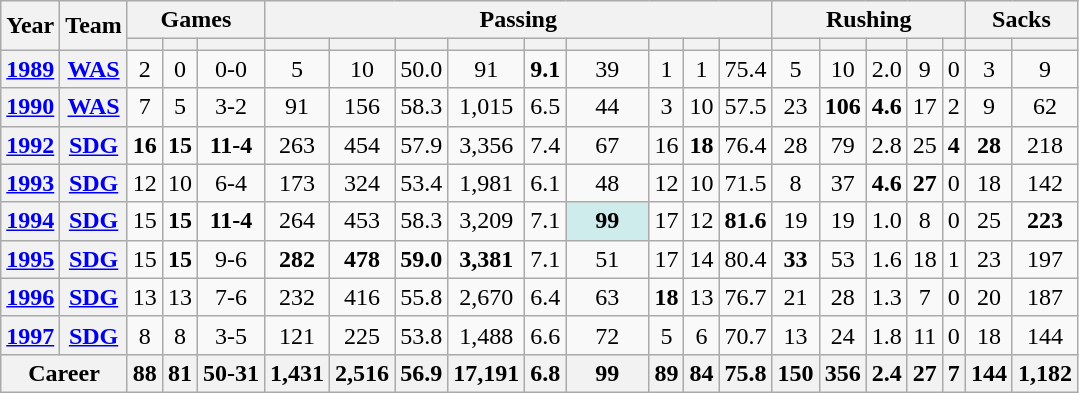<table class="wikitable" style="text-align:center;">
<tr>
<th rowspan="2">Year</th>
<th rowspan="2">Team</th>
<th colspan="3">Games</th>
<th colspan="9">Passing</th>
<th colspan="5">Rushing</th>
<th colspan="2">Sacks</th>
</tr>
<tr>
<th></th>
<th></th>
<th></th>
<th></th>
<th></th>
<th></th>
<th></th>
<th></th>
<th></th>
<th></th>
<th></th>
<th></th>
<th></th>
<th></th>
<th></th>
<th></th>
<th></th>
<th></th>
<th></th>
</tr>
<tr>
<th><a href='#'>1989</a></th>
<th><a href='#'>WAS</a></th>
<td>2</td>
<td>0</td>
<td>0-0</td>
<td>5</td>
<td>10</td>
<td>50.0</td>
<td>91</td>
<td><strong>9.1</strong></td>
<td>39</td>
<td>1</td>
<td>1</td>
<td>75.4</td>
<td>5</td>
<td>10</td>
<td>2.0</td>
<td>9</td>
<td>0</td>
<td>3</td>
<td>9</td>
</tr>
<tr>
<th><a href='#'>1990</a></th>
<th><a href='#'>WAS</a></th>
<td>7</td>
<td>5</td>
<td>3-2</td>
<td>91</td>
<td>156</td>
<td>58.3</td>
<td>1,015</td>
<td>6.5</td>
<td>44</td>
<td>3</td>
<td>10</td>
<td>57.5</td>
<td>23</td>
<td><strong>106</strong></td>
<td><strong>4.6</strong></td>
<td>17</td>
<td>2</td>
<td>9</td>
<td>62</td>
</tr>
<tr>
<th><a href='#'>1992</a></th>
<th><a href='#'>SDG</a></th>
<td><strong>16</strong></td>
<td><strong>15</strong></td>
<td><strong>11-4</strong></td>
<td>263</td>
<td>454</td>
<td>57.9</td>
<td>3,356</td>
<td>7.4</td>
<td>67</td>
<td>16</td>
<td><strong>18</strong></td>
<td>76.4</td>
<td>28</td>
<td>79</td>
<td>2.8</td>
<td>25</td>
<td><strong>4</strong></td>
<td><strong>28</strong></td>
<td>218</td>
</tr>
<tr>
<th><a href='#'>1993</a></th>
<th><a href='#'>SDG</a></th>
<td>12</td>
<td>10</td>
<td>6-4</td>
<td>173</td>
<td>324</td>
<td>53.4</td>
<td>1,981</td>
<td>6.1</td>
<td>48</td>
<td>12</td>
<td>10</td>
<td>71.5</td>
<td>8</td>
<td>37</td>
<td><strong>4.6</strong></td>
<td><strong>27</strong></td>
<td>0</td>
<td>18</td>
<td>142</td>
</tr>
<tr>
<th><a href='#'>1994</a></th>
<th><a href='#'>SDG</a></th>
<td>15</td>
<td><strong>15</strong></td>
<td><strong>11-4</strong></td>
<td>264</td>
<td>453</td>
<td>58.3</td>
<td>3,209</td>
<td>7.1</td>
<td style="background:#cfecec; width:3em;"><strong>99</strong></td>
<td>17</td>
<td>12</td>
<td><strong>81.6</strong></td>
<td>19</td>
<td>19</td>
<td>1.0</td>
<td>8</td>
<td>0</td>
<td>25</td>
<td><strong>223</strong></td>
</tr>
<tr>
<th><a href='#'>1995</a></th>
<th><a href='#'>SDG</a></th>
<td>15</td>
<td><strong>15</strong></td>
<td>9-6</td>
<td><strong>282</strong></td>
<td><strong>478</strong></td>
<td><strong>59.0</strong></td>
<td><strong>3,381</strong></td>
<td>7.1</td>
<td>51</td>
<td>17</td>
<td>14</td>
<td>80.4</td>
<td><strong>33</strong></td>
<td>53</td>
<td>1.6</td>
<td>18</td>
<td>1</td>
<td>23</td>
<td>197</td>
</tr>
<tr>
<th><a href='#'>1996</a></th>
<th><a href='#'>SDG</a></th>
<td>13</td>
<td>13</td>
<td>7-6</td>
<td>232</td>
<td>416</td>
<td>55.8</td>
<td>2,670</td>
<td>6.4</td>
<td>63</td>
<td><strong>18</strong></td>
<td>13</td>
<td>76.7</td>
<td>21</td>
<td>28</td>
<td>1.3</td>
<td>7</td>
<td>0</td>
<td>20</td>
<td>187</td>
</tr>
<tr>
<th><a href='#'>1997</a></th>
<th><a href='#'>SDG</a></th>
<td>8</td>
<td>8</td>
<td>3-5</td>
<td>121</td>
<td>225</td>
<td>53.8</td>
<td>1,488</td>
<td>6.6</td>
<td>72</td>
<td>5</td>
<td>6</td>
<td>70.7</td>
<td>13</td>
<td>24</td>
<td>1.8</td>
<td>11</td>
<td>0</td>
<td>18</td>
<td>144</td>
</tr>
<tr>
<th colspan="2">Career</th>
<th>88</th>
<th>81</th>
<th>50-31</th>
<th>1,431</th>
<th>2,516</th>
<th>56.9</th>
<th>17,191</th>
<th>6.8</th>
<th>99</th>
<th>89</th>
<th>84</th>
<th>75.8</th>
<th>150</th>
<th>356</th>
<th>2.4</th>
<th>27</th>
<th>7</th>
<th>144</th>
<th>1,182</th>
</tr>
</table>
